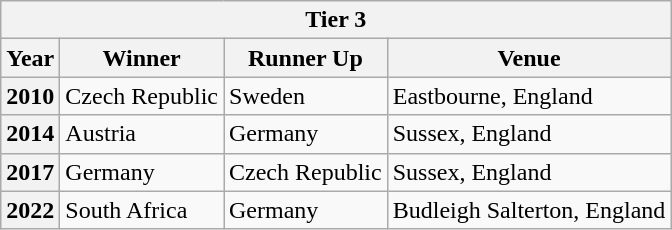<table class="wikitable">
<tr>
<th colspan= "4">Tier 3</th>
</tr>
<tr>
<th>Year</th>
<th>Winner</th>
<th>Runner Up</th>
<th>Venue</th>
</tr>
<tr>
<th>2010</th>
<td> Czech Republic</td>
<td> Sweden</td>
<td>Eastbourne, England</td>
</tr>
<tr>
<th>2014</th>
<td> Austria</td>
<td> Germany</td>
<td>Sussex, England</td>
</tr>
<tr>
<th>2017</th>
<td> Germany</td>
<td> Czech Republic</td>
<td>Sussex, England</td>
</tr>
<tr>
<th>2022</th>
<td> South Africa</td>
<td> Germany</td>
<td>Budleigh Salterton, England</td>
</tr>
</table>
